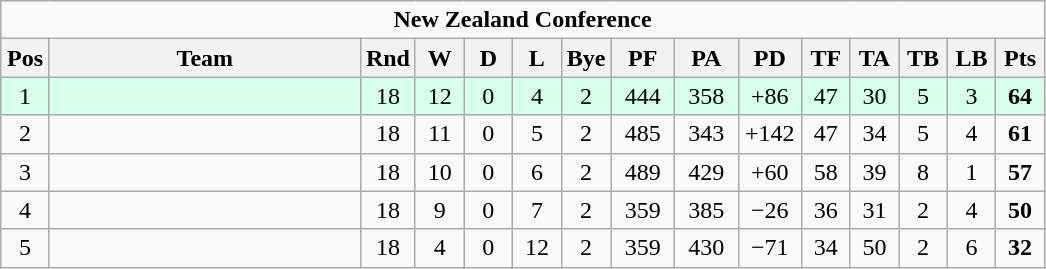<table class="wikitable" style="float:left; margin-right:15px; text-align: center;">
<tr>
<td colspan=15><div><strong>New Zealand Conference</strong></div></td>
</tr>
<tr>
<th style="width:25px;">Pos</th>
<th style="width:200px;">Team</th>
<th style="width:25px;">Rnd</th>
<th style="width:25px;">W</th>
<th style="width:25px;">D</th>
<th style="width:25px;">L</th>
<th style="width:25px;">Bye</th>
<th style="width:35px;">PF</th>
<th style="width:35px;">PA</th>
<th style="width:35px;">PD</th>
<th style="width:25px;">TF</th>
<th style="width:25px;">TA</th>
<th style="width:25px;">TB</th>
<th style="width:25px;">LB</th>
<th style="width:25px;">Pts<br></th>
</tr>
<tr style="background:#d8ffeb; text-align:center;">
<td>1</td>
<td align=left></td>
<td>18</td>
<td>12</td>
<td>0</td>
<td>4</td>
<td>2</td>
<td>444</td>
<td>358</td>
<td>+86</td>
<td>47</td>
<td>30</td>
<td>5</td>
<td>3</td>
<td><strong>64</strong></td>
</tr>
<tr>
<td>2</td>
<td align=left></td>
<td>18</td>
<td>11</td>
<td>0</td>
<td>5</td>
<td>2</td>
<td>485</td>
<td>343</td>
<td>+142</td>
<td>47</td>
<td>34</td>
<td>5</td>
<td>4</td>
<td><strong>61</strong></td>
</tr>
<tr>
<td>3</td>
<td align=left></td>
<td>18</td>
<td>10</td>
<td>0</td>
<td>6</td>
<td>2</td>
<td>489</td>
<td>429</td>
<td>+60</td>
<td>58</td>
<td>39</td>
<td>8</td>
<td>1</td>
<td><strong>57</strong></td>
</tr>
<tr>
<td>4</td>
<td align=left></td>
<td>18</td>
<td>9</td>
<td>0</td>
<td>7</td>
<td>2</td>
<td>359</td>
<td>385</td>
<td>−26</td>
<td>36</td>
<td>31</td>
<td>2</td>
<td>4</td>
<td><strong>50</strong></td>
</tr>
<tr>
<td>5</td>
<td align=left><strong></strong></td>
<td>18</td>
<td>4</td>
<td>0</td>
<td>12</td>
<td>2</td>
<td>359</td>
<td>430</td>
<td>−71</td>
<td>34</td>
<td>50</td>
<td>2</td>
<td>6</td>
<td><strong>32</strong></td>
</tr>
</table>
